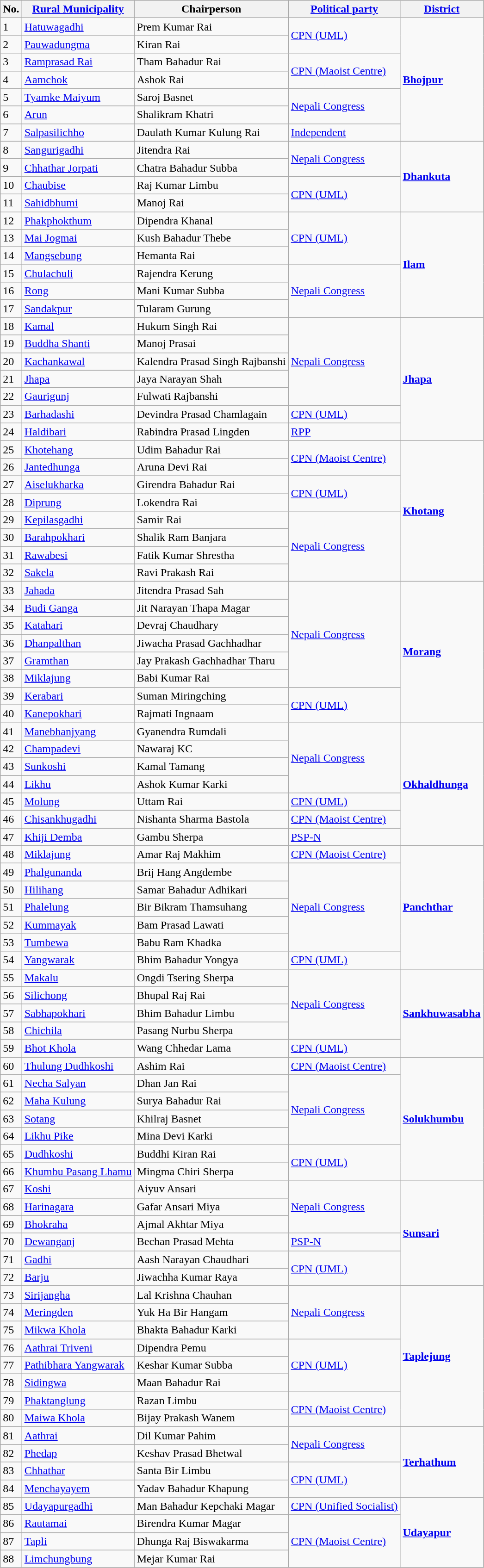<table class="wikitable sortable">
<tr>
<th>No.</th>
<th><a href='#'>Rural Municipality</a></th>
<th>Chairperson</th>
<th><a href='#'>Political party</a></th>
<th><a href='#'>District</a></th>
</tr>
<tr>
<td>1</td>
<td><a href='#'>Hatuwagadhi</a></td>
<td>Prem Kumar Rai</td>
<td rowspan="2"><a href='#'>CPN (UML)</a></td>
<td rowspan="7"><a href='#'><strong>Bhojpur</strong></a></td>
</tr>
<tr>
<td>2</td>
<td><a href='#'>Pauwadungma</a></td>
<td>Kiran Rai</td>
</tr>
<tr>
<td>3</td>
<td><a href='#'>Ramprasad Rai</a></td>
<td>Tham Bahadur Rai</td>
<td rowspan="2"><a href='#'>CPN (Maoist Centre)</a></td>
</tr>
<tr>
<td>4</td>
<td><a href='#'>Aamchok</a></td>
<td>Ashok Rai</td>
</tr>
<tr>
<td>5</td>
<td><a href='#'>Tyamke Maiyum</a></td>
<td>Saroj Basnet</td>
<td rowspan="2"><a href='#'>Nepali Congress</a></td>
</tr>
<tr>
<td>6</td>
<td><a href='#'>Arun</a></td>
<td>Shalikram Khatri</td>
</tr>
<tr>
<td>7</td>
<td><a href='#'>Salpasilichho</a></td>
<td>Daulath Kumar Kulung Rai</td>
<td><a href='#'>Independent</a></td>
</tr>
<tr>
<td>8</td>
<td><a href='#'>Sangurigadhi</a></td>
<td>Jitendra Rai</td>
<td rowspan="2"><a href='#'>Nepali Congress</a></td>
<td rowspan="4"><a href='#'><strong>Dhankuta</strong></a></td>
</tr>
<tr>
<td>9</td>
<td><a href='#'>Chhathar Jorpati</a></td>
<td>Chatra Bahadur Subba</td>
</tr>
<tr>
<td>10</td>
<td><a href='#'>Chaubise</a></td>
<td>Raj Kumar Limbu</td>
<td rowspan="2"><a href='#'>CPN (UML)</a></td>
</tr>
<tr>
<td>11</td>
<td><a href='#'>Sahidbhumi</a></td>
<td>Manoj Rai</td>
</tr>
<tr>
<td>12</td>
<td><a href='#'>Phakphokthum</a></td>
<td>Dipendra Khanal</td>
<td rowspan="3"><a href='#'>CPN (UML)</a></td>
<td rowspan="6"><a href='#'><strong>Ilam</strong></a></td>
</tr>
<tr>
<td>13</td>
<td><a href='#'>Mai Jogmai</a></td>
<td>Kush Bahadur Thebe</td>
</tr>
<tr>
<td>14</td>
<td><a href='#'>Mangsebung</a></td>
<td>Hemanta Rai</td>
</tr>
<tr>
<td>15</td>
<td><a href='#'>Chulachuli</a></td>
<td>Rajendra Kerung</td>
<td rowspan="3"><a href='#'>Nepali Congress</a></td>
</tr>
<tr>
<td>16</td>
<td><a href='#'>Rong</a></td>
<td>Mani Kumar Subba</td>
</tr>
<tr>
<td>17</td>
<td><a href='#'>Sandakpur</a></td>
<td>Tularam Gurung</td>
</tr>
<tr>
<td>18</td>
<td><a href='#'>Kamal</a></td>
<td>Hukum Singh Rai</td>
<td rowspan="5"><a href='#'>Nepali Congress</a></td>
<td rowspan="7"><a href='#'><strong>Jhapa</strong></a></td>
</tr>
<tr>
<td>19</td>
<td><a href='#'>Buddha Shanti</a></td>
<td>Manoj Prasai</td>
</tr>
<tr>
<td>20</td>
<td><a href='#'>Kachankawal</a></td>
<td>Kalendra Prasad Singh Rajbanshi</td>
</tr>
<tr>
<td>21</td>
<td><a href='#'>Jhapa</a></td>
<td>Jaya Narayan Shah</td>
</tr>
<tr>
<td>22</td>
<td><a href='#'>Gaurigunj</a></td>
<td>Fulwati Rajbanshi</td>
</tr>
<tr>
<td>23</td>
<td><a href='#'>Barhadashi</a></td>
<td>Devindra Prasad Chamlagain</td>
<td><a href='#'>CPN (UML)</a></td>
</tr>
<tr>
<td>24</td>
<td><a href='#'>Haldibari</a></td>
<td>Rabindra Prasad Lingden</td>
<td><a href='#'>RPP</a></td>
</tr>
<tr>
<td>25</td>
<td><a href='#'>Khotehang</a></td>
<td>Udim Bahadur Rai</td>
<td rowspan="2"><a href='#'>CPN (Maoist Centre)</a></td>
<td rowspan="8"><a href='#'><strong>Khotang</strong></a></td>
</tr>
<tr>
<td>26</td>
<td><a href='#'>Jantedhunga</a></td>
<td>Aruna Devi Rai</td>
</tr>
<tr>
<td>27</td>
<td><a href='#'>Aiselukharka</a></td>
<td>Girendra Bahadur Rai</td>
<td rowspan="2"><a href='#'>CPN (UML)</a></td>
</tr>
<tr>
<td>28</td>
<td><a href='#'>Diprung</a></td>
<td>Lokendra Rai</td>
</tr>
<tr>
<td>29</td>
<td><a href='#'>Kepilasgadhi</a></td>
<td>Samir Rai</td>
<td rowspan="4"><a href='#'>Nepali Congress</a></td>
</tr>
<tr>
<td>30</td>
<td><a href='#'>Barahpokhari</a></td>
<td>Shalik Ram Banjara</td>
</tr>
<tr>
<td>31</td>
<td><a href='#'>Rawabesi</a></td>
<td>Fatik Kumar Shrestha</td>
</tr>
<tr>
<td>32</td>
<td><a href='#'>Sakela</a></td>
<td>Ravi Prakash Rai</td>
</tr>
<tr>
<td>33</td>
<td><a href='#'>Jahada</a></td>
<td>Jitendra Prasad Sah</td>
<td rowspan="6"><a href='#'>Nepali Congress</a></td>
<td rowspan="8"><a href='#'><strong>Morang</strong></a></td>
</tr>
<tr>
<td>34</td>
<td><a href='#'>Budi Ganga</a></td>
<td>Jit Narayan Thapa Magar</td>
</tr>
<tr>
<td>35</td>
<td><a href='#'>Katahari</a></td>
<td>Devraj Chaudhary</td>
</tr>
<tr>
<td>36</td>
<td><a href='#'>Dhanpalthan</a></td>
<td>Jiwacha Prasad Gachhadhar</td>
</tr>
<tr>
<td>37</td>
<td><a href='#'>Gramthan</a></td>
<td>Jay Prakash Gachhadhar Tharu</td>
</tr>
<tr>
<td>38</td>
<td><a href='#'>Miklajung</a></td>
<td>Babi Kumar Rai</td>
</tr>
<tr>
<td>39</td>
<td><a href='#'>Kerabari</a></td>
<td>Suman Miringching</td>
<td rowspan="2"><a href='#'>CPN (UML)</a></td>
</tr>
<tr>
<td>40</td>
<td><a href='#'>Kanepokhari</a></td>
<td>Rajmati Ingnaam</td>
</tr>
<tr>
<td>41</td>
<td><a href='#'>Manebhanjyang</a></td>
<td>Gyanendra Rumdali</td>
<td rowspan="4"><a href='#'>Nepali Congress</a></td>
<td rowspan="7"><a href='#'><strong>Okhaldhunga</strong></a></td>
</tr>
<tr>
<td>42</td>
<td><a href='#'>Champadevi</a></td>
<td>Nawaraj KC</td>
</tr>
<tr>
<td>43</td>
<td><a href='#'>Sunkoshi</a></td>
<td>Kamal Tamang</td>
</tr>
<tr>
<td>44</td>
<td><a href='#'>Likhu</a></td>
<td>Ashok Kumar Karki</td>
</tr>
<tr>
<td>45</td>
<td><a href='#'>Molung</a></td>
<td>Uttam Rai</td>
<td><a href='#'>CPN (UML)</a></td>
</tr>
<tr>
<td>46</td>
<td><a href='#'>Chisankhugadhi</a></td>
<td>Nishanta Sharma Bastola</td>
<td><a href='#'>CPN (Maoist Centre)</a></td>
</tr>
<tr>
<td>47</td>
<td><a href='#'>Khiji Demba</a></td>
<td>Gambu Sherpa</td>
<td><a href='#'>PSP-N</a></td>
</tr>
<tr>
<td>48</td>
<td><a href='#'>Miklajung</a></td>
<td>Amar Raj Makhim</td>
<td><a href='#'>CPN (Maoist Centre)</a></td>
<td rowspan="7"><a href='#'><strong>Panchthar</strong></a></td>
</tr>
<tr>
<td>49</td>
<td><a href='#'>Phalgunanda</a></td>
<td>Brij Hang Angdembe</td>
<td rowspan="5"><a href='#'>Nepali Congress</a></td>
</tr>
<tr>
<td>50</td>
<td><a href='#'>Hilihang</a></td>
<td>Samar Bahadur Adhikari</td>
</tr>
<tr>
<td>51</td>
<td><a href='#'>Phalelung</a></td>
<td>Bir Bikram Thamsuhang</td>
</tr>
<tr>
<td>52</td>
<td><a href='#'>Kummayak</a></td>
<td>Bam Prasad Lawati</td>
</tr>
<tr>
<td>53</td>
<td><a href='#'>Tumbewa</a></td>
<td>Babu Ram Khadka</td>
</tr>
<tr>
<td>54</td>
<td><a href='#'>Yangwarak</a></td>
<td>Bhim Bahadur Yongya</td>
<td><a href='#'>CPN (UML)</a></td>
</tr>
<tr>
<td>55</td>
<td><a href='#'>Makalu</a></td>
<td>Ongdi Tsering Sherpa</td>
<td rowspan="4"><a href='#'>Nepali Congress</a></td>
<td rowspan="5"><a href='#'><strong>Sankhuwasabha</strong></a></td>
</tr>
<tr>
<td>56</td>
<td><a href='#'>Silichong</a></td>
<td>Bhupal Raj Rai</td>
</tr>
<tr>
<td>57</td>
<td><a href='#'>Sabhapokhari</a></td>
<td>Bhim Bahadur Limbu</td>
</tr>
<tr>
<td>58</td>
<td><a href='#'>Chichila</a></td>
<td>Pasang Nurbu Sherpa</td>
</tr>
<tr>
<td>59</td>
<td><a href='#'>Bhot Khola</a></td>
<td>Wang Chhedar Lama</td>
<td><a href='#'>CPN (UML)</a></td>
</tr>
<tr>
<td>60</td>
<td><a href='#'>Thulung Dudhkoshi</a></td>
<td>Ashim Rai</td>
<td><a href='#'>CPN (Maoist Centre)</a></td>
<td rowspan="7"><a href='#'><strong>Solukhumbu</strong></a></td>
</tr>
<tr>
<td>61</td>
<td><a href='#'>Necha Salyan</a></td>
<td>Dhan Jan Rai</td>
<td rowspan="4"><a href='#'>Nepali Congress</a></td>
</tr>
<tr>
<td>62</td>
<td><a href='#'>Maha Kulung</a></td>
<td>Surya Bahadur Rai</td>
</tr>
<tr>
<td>63</td>
<td><a href='#'>Sotang</a></td>
<td>Khilraj Basnet</td>
</tr>
<tr>
<td>64</td>
<td><a href='#'>Likhu Pike</a></td>
<td>Mina Devi Karki</td>
</tr>
<tr>
<td>65</td>
<td><a href='#'>Dudhkoshi</a></td>
<td>Buddhi Kiran Rai</td>
<td rowspan="2"><a href='#'>CPN (UML)</a></td>
</tr>
<tr>
<td>66</td>
<td><a href='#'>Khumbu Pasang Lhamu</a></td>
<td>Mingma Chiri Sherpa</td>
</tr>
<tr>
<td>67</td>
<td><a href='#'>Koshi</a></td>
<td>Aiyuv Ansari</td>
<td rowspan="3"><a href='#'>Nepali Congress</a></td>
<td rowspan="6"><a href='#'><strong>Sunsari</strong></a></td>
</tr>
<tr>
<td>68</td>
<td><a href='#'>Harinagara</a></td>
<td>Gafar Ansari Miya</td>
</tr>
<tr>
<td>69</td>
<td><a href='#'>Bhokraha</a></td>
<td>Ajmal Akhtar Miya</td>
</tr>
<tr>
<td>70</td>
<td><a href='#'>Dewanganj</a></td>
<td>Bechan Prasad Mehta</td>
<td><a href='#'>PSP-N</a></td>
</tr>
<tr>
<td>71</td>
<td><a href='#'>Gadhi</a></td>
<td>Aash Narayan Chaudhari</td>
<td rowspan="2"><a href='#'>CPN (UML)</a></td>
</tr>
<tr>
<td>72</td>
<td><a href='#'>Barju</a></td>
<td>Jiwachha Kumar Raya</td>
</tr>
<tr>
<td>73</td>
<td><a href='#'>Sirijangha</a></td>
<td>Lal Krishna Chauhan</td>
<td rowspan="3"><a href='#'>Nepali Congress</a></td>
<td rowspan="8"><a href='#'><strong>Taplejung</strong></a></td>
</tr>
<tr>
<td>74</td>
<td><a href='#'>Meringden</a></td>
<td>Yuk Ha Bir Hangam</td>
</tr>
<tr>
<td>75</td>
<td><a href='#'>Mikwa Khola</a></td>
<td>Bhakta Bahadur Karki</td>
</tr>
<tr>
<td>76</td>
<td><a href='#'>Aathrai Triveni</a></td>
<td>Dipendra Pemu</td>
<td rowspan="3"><a href='#'>CPN (UML)</a></td>
</tr>
<tr>
<td>77</td>
<td><a href='#'>Pathibhara Yangwarak</a></td>
<td>Keshar Kumar Subba</td>
</tr>
<tr>
<td>78</td>
<td><a href='#'>Sidingwa</a></td>
<td>Maan Bahadur Rai</td>
</tr>
<tr>
<td>79</td>
<td><a href='#'>Phaktanglung</a></td>
<td>Razan Limbu</td>
<td rowspan="2"><a href='#'>CPN (Maoist Centre)</a></td>
</tr>
<tr>
<td>80</td>
<td><a href='#'>Maiwa Khola</a></td>
<td>Bijay Prakash Wanem</td>
</tr>
<tr>
<td>81</td>
<td><a href='#'>Aathrai</a></td>
<td>Dil Kumar Pahim</td>
<td rowspan="2"><a href='#'>Nepali Congress</a></td>
<td rowspan="4"><a href='#'><strong>Terhathum</strong></a></td>
</tr>
<tr>
<td>82</td>
<td><a href='#'>Phedap</a></td>
<td>Keshav Prasad Bhetwal</td>
</tr>
<tr>
<td>83</td>
<td><a href='#'>Chhathar</a></td>
<td>Santa Bir Limbu</td>
<td rowspan="2"><a href='#'>CPN (UML)</a></td>
</tr>
<tr>
<td>84</td>
<td><a href='#'>Menchayayem</a></td>
<td>Yadav Bahadur Khapung</td>
</tr>
<tr>
<td>85</td>
<td><a href='#'>Udayapurgadhi</a></td>
<td>Man Bahadur Kepchaki Magar</td>
<td><a href='#'>CPN (Unified Socialist)</a></td>
<td rowspan="4"><a href='#'><strong>Udayapur</strong></a></td>
</tr>
<tr>
<td>86</td>
<td><a href='#'>Rautamai</a></td>
<td>Birendra Kumar Magar</td>
<td rowspan="3"><a href='#'>CPN (Maoist Centre)</a></td>
</tr>
<tr>
<td>87</td>
<td><a href='#'>Tapli</a></td>
<td>Dhunga Raj Biswakarma</td>
</tr>
<tr>
<td>88</td>
<td><a href='#'>Limchungbung</a></td>
<td>Mejar Kumar Rai</td>
</tr>
</table>
